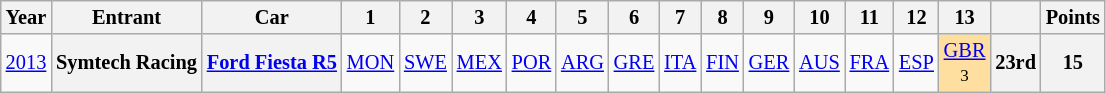<table class="wikitable" border="1" style="text-align:center; font-size:85%;">
<tr>
<th>Year</th>
<th>Entrant</th>
<th>Car</th>
<th>1</th>
<th>2</th>
<th>3</th>
<th>4</th>
<th>5</th>
<th>6</th>
<th>7</th>
<th>8</th>
<th>9</th>
<th>10</th>
<th>11</th>
<th>12</th>
<th>13</th>
<th></th>
<th>Points</th>
</tr>
<tr>
<td><a href='#'>2013</a></td>
<th nowrap>Symtech Racing</th>
<th nowrap><a href='#'>Ford Fiesta R5</a></th>
<td><a href='#'>MON</a></td>
<td><a href='#'>SWE</a></td>
<td><a href='#'>MEX</a></td>
<td><a href='#'>POR</a></td>
<td><a href='#'>ARG</a></td>
<td><a href='#'>GRE</a></td>
<td><a href='#'>ITA</a></td>
<td><a href='#'>FIN</a></td>
<td><a href='#'>GER</a></td>
<td><a href='#'>AUS</a></td>
<td><a href='#'>FRA</a><br><small></small></td>
<td><a href='#'>ESP</a><br><small></small></td>
<td style="background:#FFDF9F;"><a href='#'>GBR</a><br><small>3</small></td>
<th>23rd</th>
<th>15</th>
</tr>
</table>
